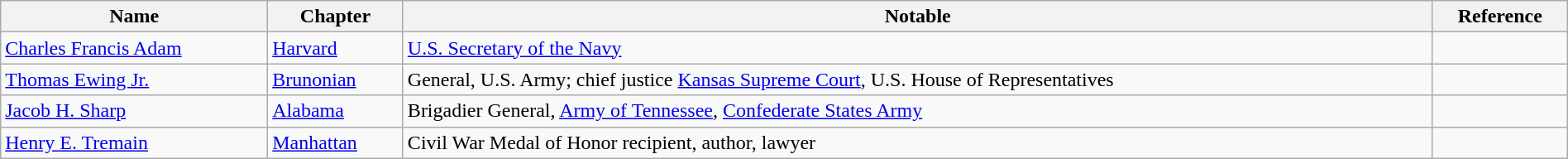<table class="sortable wikitable" style="width:100%;">
<tr>
<th>Name</th>
<th>Chapter</th>
<th>Notable</th>
<th>Reference</th>
</tr>
<tr>
<td><a href='#'>Charles Francis Adam</a></td>
<td><a href='#'>Harvard</a></td>
<td><a href='#'>U.S. Secretary of the Navy</a></td>
<td></td>
</tr>
<tr>
<td><a href='#'>Thomas Ewing Jr.</a></td>
<td><a href='#'>Brunonian</a></td>
<td>General, U.S. Army; chief justice <a href='#'>Kansas Supreme Court</a>, U.S. House of Representatives</td>
<td></td>
</tr>
<tr>
<td><a href='#'>Jacob H. Sharp</a></td>
<td><a href='#'>Alabama</a></td>
<td>Brigadier General, <a href='#'>Army of Tennessee</a>, <a href='#'>Confederate States Army</a></td>
<td></td>
</tr>
<tr>
<td><a href='#'>Henry E. Tremain</a></td>
<td><a href='#'>Manhattan</a></td>
<td>Civil War Medal of Honor recipient, author, lawyer</td>
<td></td>
</tr>
</table>
